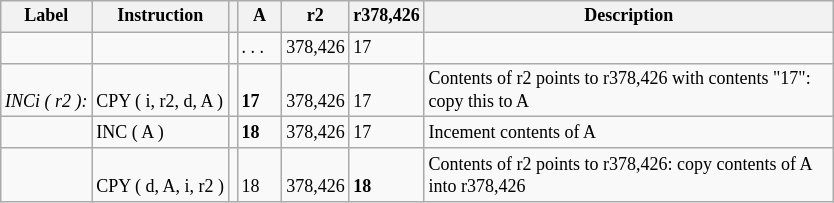<table class="wikitable">
<tr style="text-align:left; font-size:9pt; vertical-align:bottom;">
<th style="width:49.2; font-weight:bold; height:12px;">Label</th>
<th style="font-weight:bold; width:70.2;">Instruction</th>
<th style="width:4.8;"></th>
<th style="font-weight:bold; width:24px;">A</th>
<th style="font-weight:bold; width:47.4;">r2</th>
<th style="font-weight:bold; width:64.2;">r378,426</th>
<th style="font-weight:bold; width:267px;">Description</th>
</tr>
<tr style="text-align:left; font-size:9pt; vertical-align:bottom;">
<td style="height:12px;"></td>
<td></td>
<td></td>
<td>. . .</td>
<td>378,426</td>
<td>17</td>
<td></td>
</tr>
<tr style="text-align:left; font-size:9pt; vertical-align:bottom;">
<td style="font-style:Italic; height:12px;">INCi ( r2 ):</td>
<td>CPY ( i, r2, d, A )</td>
<td></td>
<td style="font-weight:bold">17</td>
<td>378,426</td>
<td>17</td>
<td>Contents of r2 points to r378,426 with contents "17": copy this to A</td>
</tr>
<tr style="text-align:left; font-size:9pt; vertical-align:bottom;">
<td style="height:12px;"></td>
<td>INC ( A )</td>
<td></td>
<td style="font-weight:bold">18</td>
<td>378,426</td>
<td>17</td>
<td>Incement contents of A</td>
</tr>
<tr style="text-align:left; font-size:9pt; vertical-align:bottom;">
<td style="height:12px;"></td>
<td>CPY ( d, A, i, r2 )</td>
<td></td>
<td>18</td>
<td>378,426</td>
<td style="font-weight:bold">18</td>
<td>Contents of r2 points to r378,426: copy contents of A into r378,426</td>
</tr>
</table>
